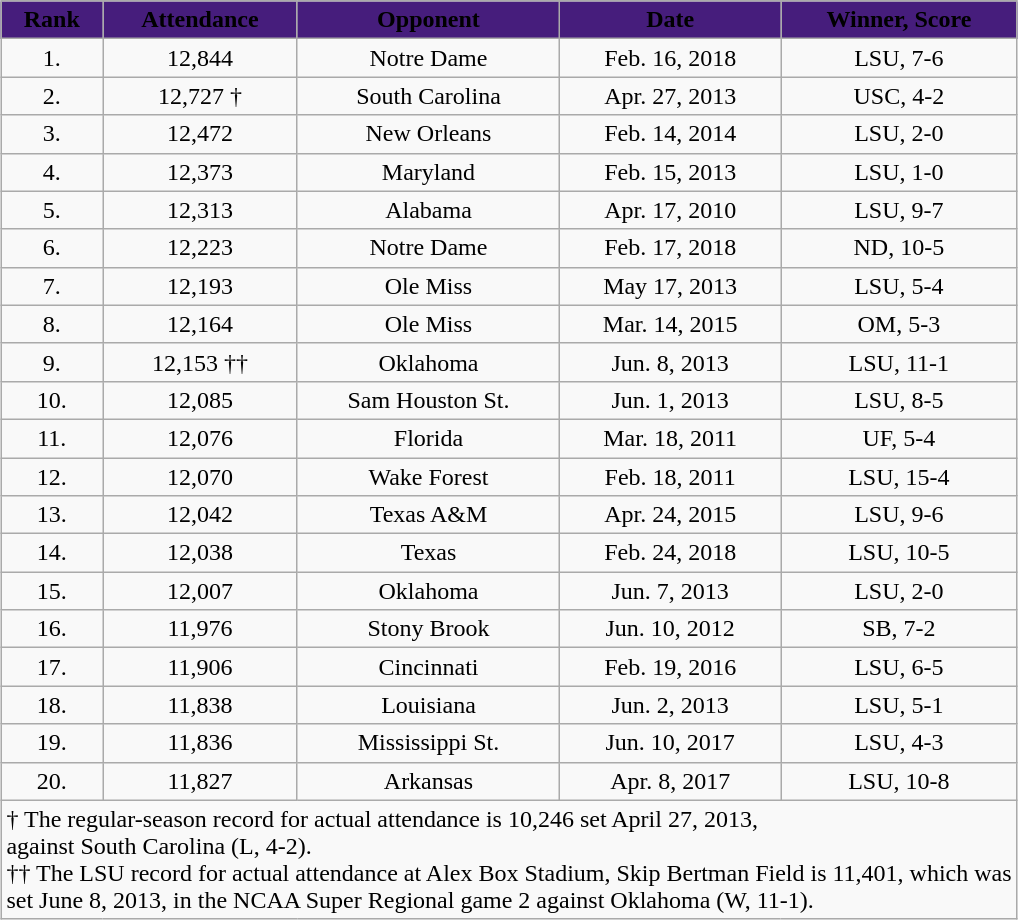<table class="wikitable sortable" style="margin: 1em auto 1em auto">
<tr>
<th style="background:#461d7c;" align="center" "width=50px"><span>Rank</span></th>
<th style="background:#461d7c;" align="center" "width=100px"><span>Attendance</span></th>
<th style="background:#461d7c;" align="center" "width=100px"><span>Opponent</span></th>
<th style="background:#461d7c;" data-sort-type="date" align="center" "width=200px"><span>Date</span></th>
<th style="background:#461d7c;" align="center" "width=100px"><span>Winner, Score</span></th>
</tr>
<tr style="text-align:center;">
<td>1.</td>
<td>12,844</td>
<td>Notre Dame</td>
<td>Feb. 16, 2018</td>
<td>LSU, 7-6</td>
</tr>
<tr style="text-align:center;">
<td>2.</td>
<td>12,727 †</td>
<td>South Carolina</td>
<td>Apr. 27, 2013</td>
<td>USC, 4-2</td>
</tr>
<tr style="text-align:center;">
<td>3.</td>
<td>12,472</td>
<td>New Orleans</td>
<td>Feb. 14, 2014</td>
<td>LSU, 2-0</td>
</tr>
<tr style="text-align:center;">
<td>4.</td>
<td>12,373</td>
<td>Maryland</td>
<td>Feb. 15, 2013</td>
<td>LSU, 1-0</td>
</tr>
<tr style="text-align:center;">
<td>5.</td>
<td>12,313</td>
<td>Alabama</td>
<td>Apr. 17, 2010</td>
<td>LSU, 9-7</td>
</tr>
<tr style="text-align:center;">
<td>6.</td>
<td>12,223</td>
<td>Notre Dame</td>
<td>Feb. 17, 2018</td>
<td>ND, 10-5</td>
</tr>
<tr style="text-align:center;">
<td>7.</td>
<td>12,193</td>
<td>Ole Miss</td>
<td>May 17, 2013</td>
<td>LSU, 5-4</td>
</tr>
<tr style="text-align:center;">
<td>8.</td>
<td>12,164</td>
<td>Ole Miss</td>
<td>Mar. 14, 2015</td>
<td>OM, 5-3</td>
</tr>
<tr style="text-align:center;">
<td>9.</td>
<td>12,153 ††</td>
<td>Oklahoma</td>
<td>Jun. 8, 2013</td>
<td>LSU, 11-1</td>
</tr>
<tr style="text-align:center;">
<td>10.</td>
<td>12,085</td>
<td>Sam Houston St.</td>
<td>Jun. 1, 2013</td>
<td>LSU, 8-5</td>
</tr>
<tr style="text-align:center;">
<td>11.</td>
<td>12,076</td>
<td>Florida</td>
<td>Mar. 18, 2011</td>
<td>UF, 5-4</td>
</tr>
<tr style="text-align:center;">
<td>12.</td>
<td>12,070</td>
<td>Wake Forest</td>
<td>Feb. 18, 2011</td>
<td>LSU, 15-4</td>
</tr>
<tr style="text-align:center;">
<td>13.</td>
<td>12,042</td>
<td>Texas A&M</td>
<td>Apr. 24, 2015</td>
<td>LSU, 9-6</td>
</tr>
<tr style="text-align:center;">
<td>14.</td>
<td>12,038</td>
<td>Texas</td>
<td>Feb. 24, 2018</td>
<td>LSU, 10-5</td>
</tr>
<tr style="text-align:center;">
<td>15.</td>
<td>12,007</td>
<td>Oklahoma</td>
<td>Jun. 7, 2013</td>
<td>LSU, 2-0</td>
</tr>
<tr style="text-align:center;">
<td>16.</td>
<td>11,976</td>
<td>Stony Brook</td>
<td>Jun. 10, 2012</td>
<td>SB, 7-2</td>
</tr>
<tr style="text-align:center;">
<td>17.</td>
<td>11,906</td>
<td>Cincinnati</td>
<td>Feb. 19, 2016</td>
<td>LSU, 6-5</td>
</tr>
<tr style="text-align:center;">
<td>18.</td>
<td>11,838</td>
<td>Louisiana</td>
<td>Jun. 2, 2013</td>
<td>LSU, 5-1</td>
</tr>
<tr style="text-align:center;">
<td>19.</td>
<td>11,836</td>
<td>Mississippi St.</td>
<td>Jun. 10, 2017</td>
<td>LSU, 4-3</td>
</tr>
<tr style="text-align:center;">
<td>20.</td>
<td>11,827</td>
<td>Arkansas</td>
<td>Apr. 8, 2017</td>
<td>LSU, 10-8</td>
</tr>
<tr class="sortbottom">
<td colspan="5">† The regular-season record for actual attendance is 10,246 set April 27, 2013, <br>against South Carolina (L, 4-2).<br>†† The LSU record for actual attendance at Alex Box Stadium, Skip Bertman Field is 11,401, which was <br>set June 8, 2013, in the NCAA Super Regional game 2 against Oklahoma (W, 11-1).</td>
</tr>
</table>
